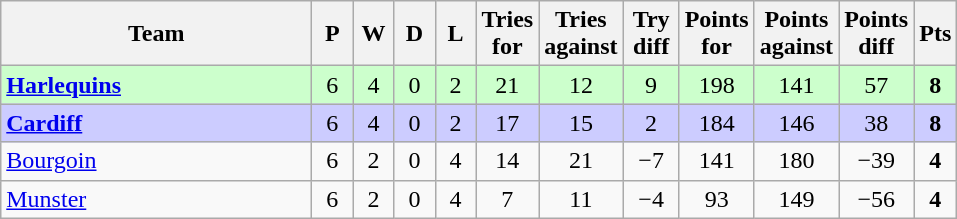<table class="wikitable" style="text-align: center;">
<tr>
<th width="200">Team</th>
<th width="20">P</th>
<th width="20">W</th>
<th width="20">D</th>
<th width="20">L</th>
<th width="20">Tries for</th>
<th width="20">Tries against</th>
<th width="30">Try diff</th>
<th width="20">Points for</th>
<th width="20">Points against</th>
<th width="25">Points diff</th>
<th width="20">Pts</th>
</tr>
<tr bgcolor="#ccffcc">
<td align="left">  <strong><a href='#'>Harlequins</a></strong></td>
<td>6</td>
<td>4</td>
<td>0</td>
<td>2</td>
<td>21</td>
<td>12</td>
<td>9</td>
<td>198</td>
<td>141</td>
<td>57</td>
<td><strong>8</strong></td>
</tr>
<tr bgcolor="#ccccff">
<td align="left"> <strong><a href='#'>Cardiff</a></strong></td>
<td>6</td>
<td>4</td>
<td>0</td>
<td>2</td>
<td>17</td>
<td>15</td>
<td>2</td>
<td>184</td>
<td>146</td>
<td>38</td>
<td><strong>8</strong></td>
</tr>
<tr>
<td align="left"> <a href='#'>Bourgoin</a></td>
<td>6</td>
<td>2</td>
<td>0</td>
<td>4</td>
<td>14</td>
<td>21</td>
<td>−7</td>
<td>141</td>
<td>180</td>
<td>−39</td>
<td><strong>4</strong></td>
</tr>
<tr>
<td align="left"> <a href='#'>Munster</a></td>
<td>6</td>
<td>2</td>
<td>0</td>
<td>4</td>
<td>7</td>
<td>11</td>
<td>−4</td>
<td>93</td>
<td>149</td>
<td>−56</td>
<td><strong>4</strong></td>
</tr>
</table>
